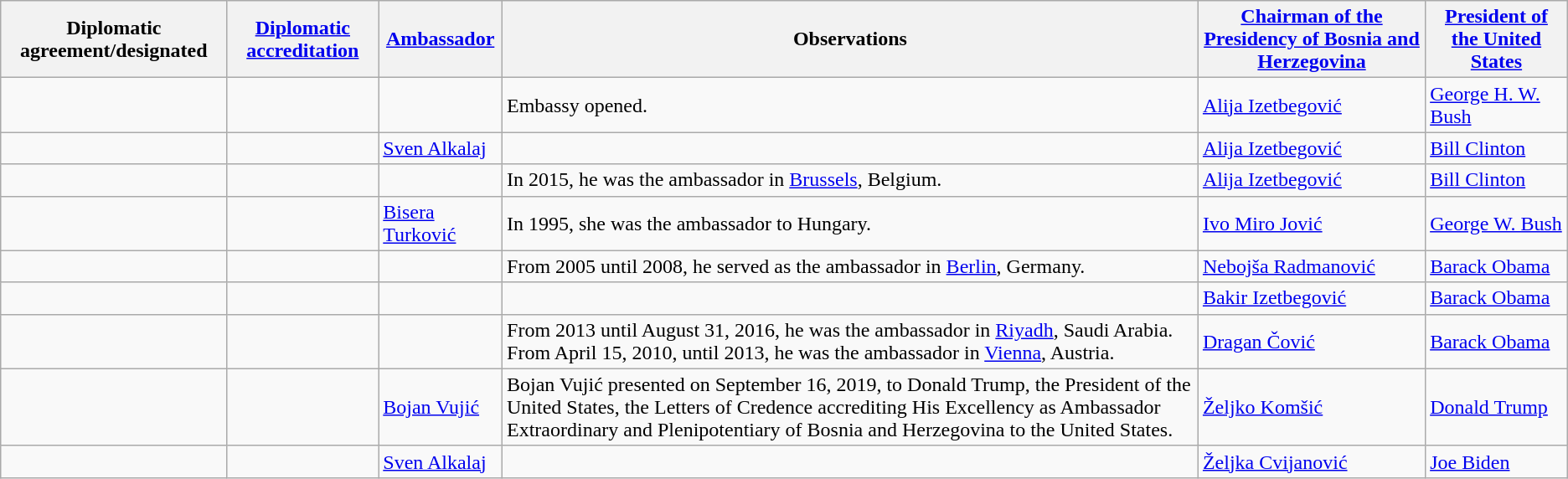<table class="wikitable sortable">
<tr>
<th>Diplomatic agreement/designated</th>
<th><a href='#'>Diplomatic accreditation</a></th>
<th><a href='#'>Ambassador</a></th>
<th>Observations</th>
<th><a href='#'>Chairman of the Presidency of Bosnia and Herzegovina</a></th>
<th><a href='#'>President of the United States</a></th>
</tr>
<tr>
<td></td>
<td></td>
<td></td>
<td>Embassy opened.</td>
<td><a href='#'>Alija Izetbegović</a></td>
<td><a href='#'>George H. W. Bush</a></td>
</tr>
<tr>
<td></td>
<td></td>
<td><a href='#'>Sven Alkalaj</a></td>
<td></td>
<td><a href='#'>Alija Izetbegović</a></td>
<td><a href='#'>Bill Clinton</a></td>
</tr>
<tr>
<td></td>
<td></td>
<td></td>
<td>In 2015, he was the ambassador in <a href='#'>Brussels</a>, Belgium.</td>
<td><a href='#'>Alija Izetbegović</a></td>
<td><a href='#'>Bill Clinton</a></td>
</tr>
<tr>
<td></td>
<td></td>
<td><a href='#'>Bisera Turković</a></td>
<td>In 1995, she was the ambassador to Hungary.</td>
<td><a href='#'>Ivo Miro Jović</a></td>
<td><a href='#'>George W. Bush</a></td>
</tr>
<tr>
<td></td>
<td></td>
<td></td>
<td>From 2005 until 2008, he served as the ambassador in <a href='#'>Berlin</a>, Germany.</td>
<td><a href='#'>Nebojša Radmanović</a></td>
<td><a href='#'>Barack Obama</a></td>
</tr>
<tr>
<td></td>
<td></td>
<td></td>
<td></td>
<td><a href='#'>Bakir Izetbegović</a></td>
<td><a href='#'>Barack Obama</a></td>
</tr>
<tr>
<td></td>
<td></td>
<td></td>
<td>From 2013 until August 31, 2016, he was the ambassador in <a href='#'>Riyadh</a>, Saudi Arabia. From April 15, 2010, until 2013, he was the ambassador in <a href='#'>Vienna</a>, Austria.</td>
<td><a href='#'>Dragan Čović</a></td>
<td><a href='#'>Barack Obama</a></td>
</tr>
<tr>
<td></td>
<td></td>
<td><a href='#'>Bojan Vujić</a></td>
<td>Bojan Vujić presented on September 16, 2019, to Donald Trump, the President of the United States, the Letters of Credence accrediting His Excellency as Ambassador Extraordinary and Plenipotentiary of Bosnia and Herzegovina to the United States.</td>
<td><a href='#'>Željko Komšić</a></td>
<td><a href='#'>Donald Trump</a></td>
</tr>
<tr>
<td></td>
<td></td>
<td><a href='#'>Sven Alkalaj</a></td>
<td></td>
<td><a href='#'>Željka Cvijanović</a></td>
<td><a href='#'>Joe Biden</a></td>
</tr>
</table>
